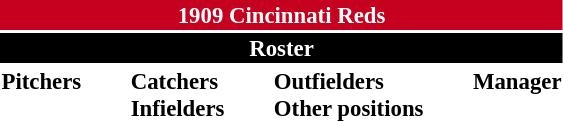<table class="toccolours" style="font-size: 95%;">
<tr>
<th colspan="10" style="background-color: #c6011f; color: white; text-align: center;">1909 Cincinnati Reds</th>
</tr>
<tr>
<td colspan="10" style="background-color: black; color: white; text-align: center;"><strong>Roster</strong></td>
</tr>
<tr>
<td valign="top"><strong>Pitchers</strong><br>














</td>
<td width="25px"></td>
<td valign="top"><strong>Catchers</strong><br>






<strong>Infielders</strong>












</td>
<td width="25px"></td>
<td valign="top"><strong>Outfielders</strong><br>







<strong>Other positions</strong>
</td>
<td width="25px"></td>
<td valign="top"><strong>Manager</strong><br></td>
</tr>
</table>
